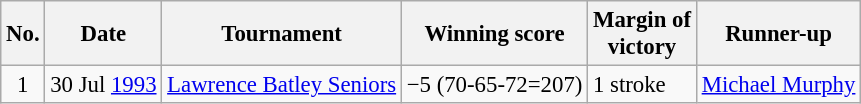<table class="wikitable" style="font-size:95%;">
<tr>
<th>No.</th>
<th>Date</th>
<th>Tournament</th>
<th>Winning score</th>
<th>Margin of<br>victory</th>
<th>Runner-up</th>
</tr>
<tr>
<td align=center>1</td>
<td align=right>30 Jul <a href='#'>1993</a></td>
<td><a href='#'>Lawrence Batley Seniors</a></td>
<td>−5 (70-65-72=207)</td>
<td>1 stroke</td>
<td> <a href='#'>Michael Murphy</a></td>
</tr>
</table>
